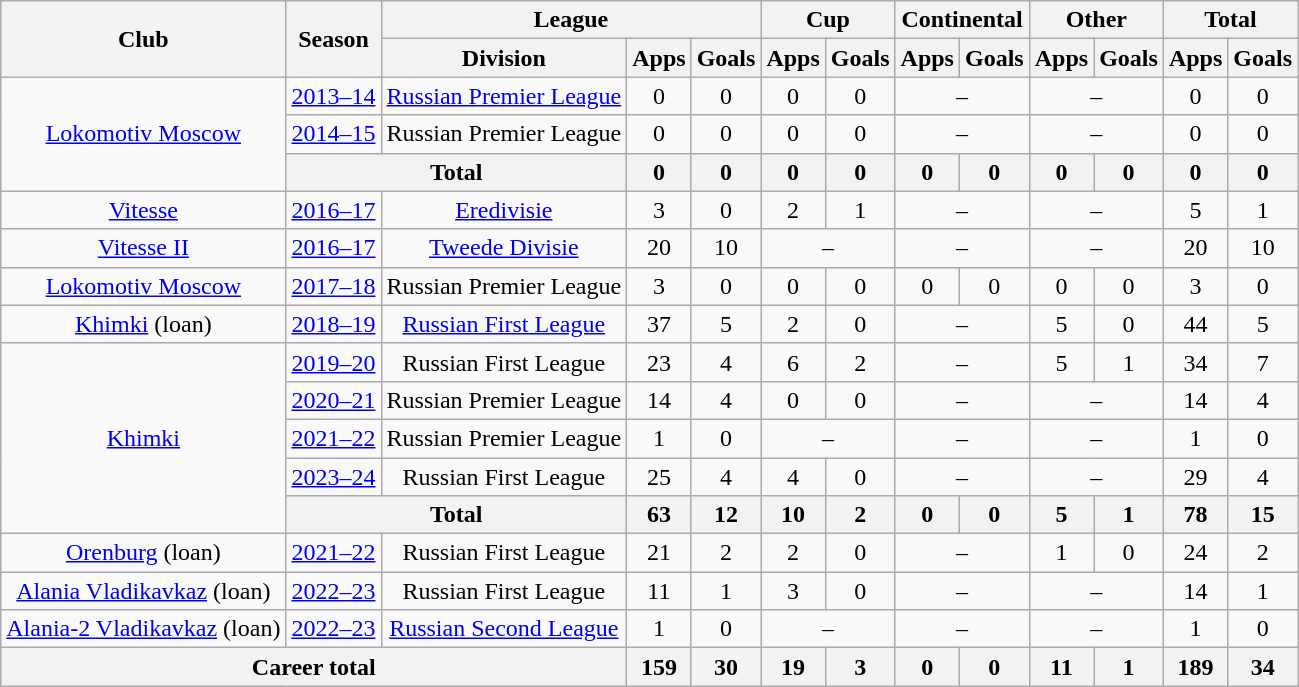<table class="wikitable" style="text-align: center;">
<tr>
<th rowspan=2>Club</th>
<th rowspan=2>Season</th>
<th colspan=3>League</th>
<th colspan=2>Cup</th>
<th colspan=2>Continental</th>
<th colspan=2>Other</th>
<th colspan=2>Total</th>
</tr>
<tr>
<th>Division</th>
<th>Apps</th>
<th>Goals</th>
<th>Apps</th>
<th>Goals</th>
<th>Apps</th>
<th>Goals</th>
<th>Apps</th>
<th>Goals</th>
<th>Apps</th>
<th>Goals</th>
</tr>
<tr>
<td rowspan="3"><a href='#'>Lokomotiv Moscow</a></td>
<td><a href='#'>2013–14</a></td>
<td><a href='#'>Russian Premier League</a></td>
<td>0</td>
<td>0</td>
<td>0</td>
<td>0</td>
<td colspan=2>–</td>
<td colspan=2>–</td>
<td>0</td>
<td>0</td>
</tr>
<tr>
<td><a href='#'>2014–15</a></td>
<td>Russian Premier League</td>
<td>0</td>
<td>0</td>
<td>0</td>
<td>0</td>
<td colspan=2>–</td>
<td colspan=2>–</td>
<td>0</td>
<td>0</td>
</tr>
<tr>
<th colspan=2>Total</th>
<th>0</th>
<th>0</th>
<th>0</th>
<th>0</th>
<th>0</th>
<th>0</th>
<th>0</th>
<th>0</th>
<th>0</th>
<th>0</th>
</tr>
<tr>
<td><a href='#'>Vitesse</a></td>
<td><a href='#'>2016–17</a></td>
<td><a href='#'>Eredivisie</a></td>
<td>3</td>
<td>0</td>
<td>2</td>
<td>1</td>
<td colspan=2>–</td>
<td colspan=2>–</td>
<td>5</td>
<td>1</td>
</tr>
<tr>
<td><a href='#'>Vitesse II</a></td>
<td><a href='#'>2016–17</a></td>
<td><a href='#'>Tweede Divisie</a></td>
<td>20</td>
<td>10</td>
<td colspan=2>–</td>
<td colspan=2>–</td>
<td colspan=2>–</td>
<td>20</td>
<td>10</td>
</tr>
<tr>
<td><a href='#'>Lokomotiv Moscow</a></td>
<td><a href='#'>2017–18</a></td>
<td>Russian Premier League</td>
<td>3</td>
<td>0</td>
<td>0</td>
<td>0</td>
<td>0</td>
<td>0</td>
<td>0</td>
<td>0</td>
<td>3</td>
<td>0</td>
</tr>
<tr>
<td><a href='#'>Khimki</a> (loan)</td>
<td><a href='#'>2018–19</a></td>
<td><a href='#'>Russian First League</a></td>
<td>37</td>
<td>5</td>
<td>2</td>
<td>0</td>
<td colspan=2>–</td>
<td>5</td>
<td>0</td>
<td>44</td>
<td>5</td>
</tr>
<tr>
<td rowspan="5"><a href='#'>Khimki</a></td>
<td><a href='#'>2019–20</a></td>
<td>Russian First League</td>
<td>23</td>
<td>4</td>
<td>6</td>
<td>2</td>
<td colspan=2>–</td>
<td>5</td>
<td>1</td>
<td>34</td>
<td>7</td>
</tr>
<tr>
<td><a href='#'>2020–21</a></td>
<td>Russian Premier League</td>
<td>14</td>
<td>4</td>
<td>0</td>
<td>0</td>
<td colspan=2>–</td>
<td colspan=2>–</td>
<td>14</td>
<td>4</td>
</tr>
<tr>
<td><a href='#'>2021–22</a></td>
<td>Russian Premier League</td>
<td>1</td>
<td>0</td>
<td colspan=2>–</td>
<td colspan=2>–</td>
<td colspan=2>–</td>
<td>1</td>
<td>0</td>
</tr>
<tr>
<td><a href='#'>2023–24</a></td>
<td>Russian First League</td>
<td>25</td>
<td>4</td>
<td>4</td>
<td>0</td>
<td colspan=2>–</td>
<td colspan=2>–</td>
<td>29</td>
<td>4</td>
</tr>
<tr>
<th colspan=2>Total</th>
<th>63</th>
<th>12</th>
<th>10</th>
<th>2</th>
<th>0</th>
<th>0</th>
<th>5</th>
<th>1</th>
<th>78</th>
<th>15</th>
</tr>
<tr>
<td><a href='#'>Orenburg</a> (loan)</td>
<td><a href='#'>2021–22</a></td>
<td>Russian First League</td>
<td>21</td>
<td>2</td>
<td>2</td>
<td>0</td>
<td colspan=2>–</td>
<td>1</td>
<td>0</td>
<td>24</td>
<td>2</td>
</tr>
<tr>
<td><a href='#'>Alania Vladikavkaz</a> (loan)</td>
<td><a href='#'>2022–23</a></td>
<td>Russian First League</td>
<td>11</td>
<td>1</td>
<td>3</td>
<td>0</td>
<td colspan=2>–</td>
<td colspan=2>–</td>
<td>14</td>
<td>1</td>
</tr>
<tr>
<td><a href='#'>Alania-2 Vladikavkaz</a> (loan)</td>
<td><a href='#'>2022–23</a></td>
<td><a href='#'>Russian Second League</a></td>
<td>1</td>
<td>0</td>
<td colspan=2>–</td>
<td colspan=2>–</td>
<td colspan=2>–</td>
<td>1</td>
<td>0</td>
</tr>
<tr>
<th colspan=3>Career total</th>
<th>159</th>
<th>30</th>
<th>19</th>
<th>3</th>
<th>0</th>
<th>0</th>
<th>11</th>
<th>1</th>
<th>189</th>
<th>34</th>
</tr>
</table>
